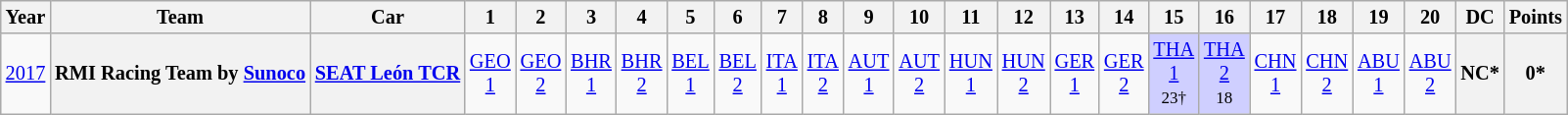<table class="wikitable" style="text-align:center; font-size:85%">
<tr>
<th>Year</th>
<th>Team</th>
<th>Car</th>
<th>1</th>
<th>2</th>
<th>3</th>
<th>4</th>
<th>5</th>
<th>6</th>
<th>7</th>
<th>8</th>
<th>9</th>
<th>10</th>
<th>11</th>
<th>12</th>
<th>13</th>
<th>14</th>
<th>15</th>
<th>16</th>
<th>17</th>
<th>18</th>
<th>19</th>
<th>20</th>
<th>DC</th>
<th>Points</th>
</tr>
<tr>
<td><a href='#'>2017</a></td>
<th>RMI Racing Team by <a href='#'>Sunoco</a></th>
<th><a href='#'>SEAT León TCR</a></th>
<td style="background:#;"><a href='#'>GEO<br>1</a><br><small></small></td>
<td style="background:#;"><a href='#'>GEO<br>2</a><br><small></small></td>
<td style="background:#;"><a href='#'>BHR<br>1</a><br><small></small></td>
<td style="background:#;"><a href='#'>BHR<br>2</a><br><small></small></td>
<td style="background:#;"><a href='#'>BEL<br>1</a><br><small></small></td>
<td style="background:#;"><a href='#'>BEL<br>2</a><br><small></small></td>
<td style="background:#;"><a href='#'>ITA<br>1</a><br><small></small></td>
<td style="background:#;"><a href='#'>ITA<br>2</a><br><small></small></td>
<td style="background:#;"><a href='#'>AUT<br>1</a><br><small></small></td>
<td style="background:#;"><a href='#'>AUT<br>2</a><br><small></small></td>
<td style="background:#;"><a href='#'>HUN<br>1</a><br><small></small></td>
<td style="background:#;"><a href='#'>HUN<br>2</a><br><small></small></td>
<td style="background:#;"><a href='#'>GER<br>1</a><br><small></small></td>
<td style="background:#;"><a href='#'>GER<br>2</a><br><small></small></td>
<td style="background:#CFCFFF;"><a href='#'>THA<br>1</a><br><small>23†</small></td>
<td style="background:#CFCFFF;"><a href='#'>THA<br>2</a><br><small>18</small></td>
<td style="background:#;"><a href='#'>CHN<br>1</a><br><small></small></td>
<td style="background:#;"><a href='#'>CHN<br>2</a><br><small></small></td>
<td style="background:#;"><a href='#'>ABU<br>1</a><br><small></small></td>
<td style="background:#;"><a href='#'>ABU<br>2</a><br><small></small></td>
<th>NC*</th>
<th>0*</th>
</tr>
</table>
